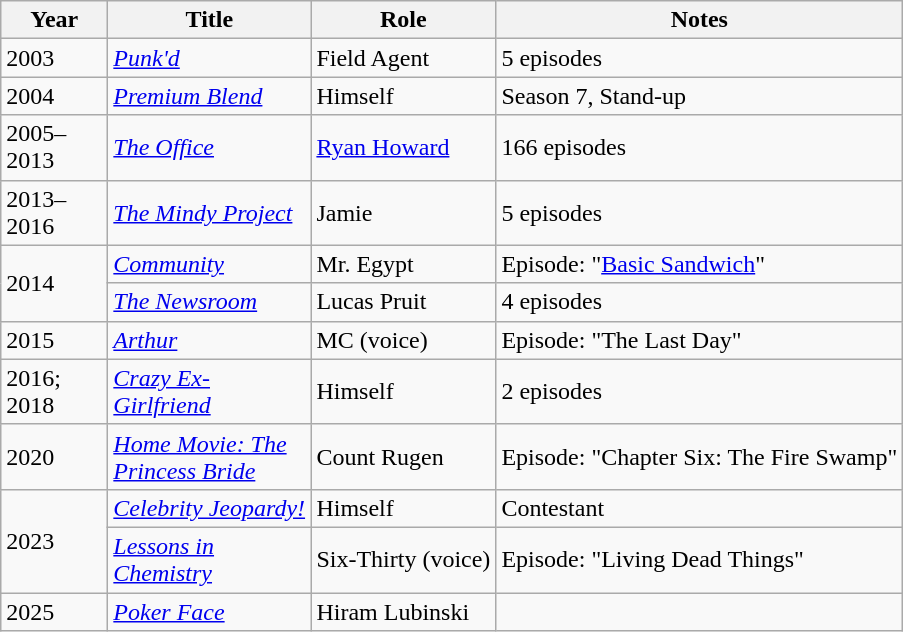<table class = "wikitable sortable">
<tr>
<th style="width: 4em;">Year</th>
<th style="width: 8em;">Title</th>
<th>Role</th>
<th class = "unsortable">Notes</th>
</tr>
<tr>
<td>2003</td>
<td><em><a href='#'>Punk'd</a></em></td>
<td>Field Agent</td>
<td>5 episodes</td>
</tr>
<tr>
<td>2004</td>
<td><em><a href='#'>Premium Blend</a></em></td>
<td>Himself</td>
<td>Season 7, Stand-up</td>
</tr>
<tr>
<td>2005–2013</td>
<td><em><a href='#'>The Office</a></em></td>
<td><a href='#'>Ryan Howard</a></td>
<td>166 episodes</td>
</tr>
<tr>
<td>2013–2016</td>
<td><em><a href='#'>The Mindy Project</a></em></td>
<td>Jamie</td>
<td>5 episodes</td>
</tr>
<tr>
<td rowspan="2">2014</td>
<td><em><a href='#'>Community</a></em></td>
<td>Mr. Egypt</td>
<td>Episode: "<a href='#'>Basic Sandwich</a>"</td>
</tr>
<tr>
<td><em><a href='#'>The Newsroom</a></em></td>
<td>Lucas Pruit</td>
<td>4 episodes</td>
</tr>
<tr>
<td>2015</td>
<td><em><a href='#'>Arthur</a></em></td>
<td>MC (voice)</td>
<td>Episode:  "The Last Day"</td>
</tr>
<tr>
<td>2016; 2018</td>
<td><em><a href='#'>Crazy Ex-Girlfriend</a></em></td>
<td>Himself</td>
<td>2 episodes</td>
</tr>
<tr>
<td>2020</td>
<td><em><a href='#'>Home Movie: The Princess Bride</a></em></td>
<td>Count Rugen</td>
<td>Episode: "Chapter Six: The Fire Swamp"</td>
</tr>
<tr>
<td rowspan="2">2023</td>
<td><em><a href='#'>Celebrity Jeopardy!</a></em></td>
<td>Himself</td>
<td>Contestant</td>
</tr>
<tr>
<td><em><a href='#'>Lessons in Chemistry</a></em></td>
<td>Six-Thirty (voice)</td>
<td>Episode: "Living Dead Things"</td>
</tr>
<tr>
<td>2025</td>
<td><a href='#'><em>Poker Face</em></a></td>
<td>Hiram Lubinski</td>
<td></td>
</tr>
</table>
